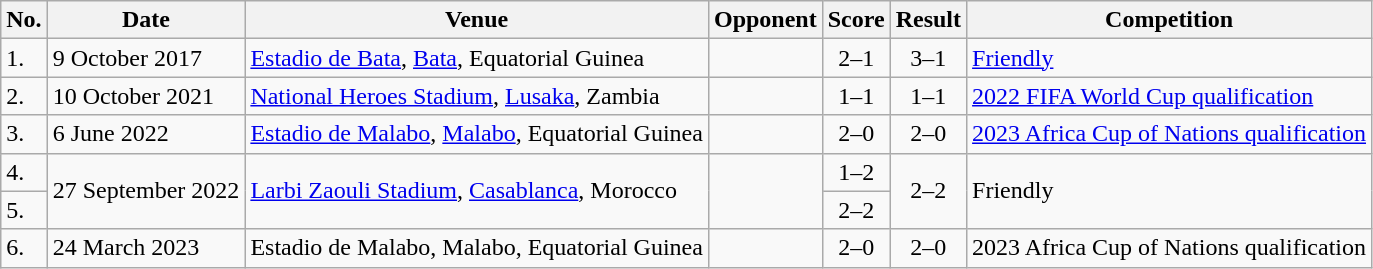<table class="wikitable" style="font-size:100%;">
<tr>
<th>No.</th>
<th>Date</th>
<th>Venue</th>
<th>Opponent</th>
<th>Score</th>
<th>Result</th>
<th>Competition</th>
</tr>
<tr>
<td>1.</td>
<td>9 October 2017</td>
<td><a href='#'>Estadio de Bata</a>, <a href='#'>Bata</a>, Equatorial Guinea</td>
<td></td>
<td align=center>2–1</td>
<td align=center>3–1</td>
<td><a href='#'>Friendly</a></td>
</tr>
<tr>
<td>2.</td>
<td>10 October 2021</td>
<td><a href='#'>National Heroes Stadium</a>, <a href='#'>Lusaka</a>, Zambia</td>
<td></td>
<td align=center>1–1</td>
<td align=center>1–1</td>
<td><a href='#'>2022 FIFA World Cup qualification</a></td>
</tr>
<tr>
<td>3.</td>
<td>6 June 2022</td>
<td><a href='#'>Estadio de Malabo</a>, <a href='#'>Malabo</a>, Equatorial Guinea</td>
<td></td>
<td align=center>2–0</td>
<td align=center>2–0</td>
<td><a href='#'>2023 Africa Cup of Nations qualification</a></td>
</tr>
<tr>
<td>4.</td>
<td rowspan=2>27 September 2022</td>
<td rowspan=2><a href='#'>Larbi Zaouli Stadium</a>, <a href='#'>Casablanca</a>, Morocco</td>
<td rowspan=2></td>
<td align=center>1–2</td>
<td rowspan=2 align=center>2–2</td>
<td rowspan=2>Friendly</td>
</tr>
<tr>
<td>5.</td>
<td align=center>2–2</td>
</tr>
<tr>
<td>6.</td>
<td>24 March 2023</td>
<td>Estadio de Malabo, Malabo, Equatorial Guinea</td>
<td></td>
<td align=center>2–0</td>
<td align=center>2–0</td>
<td>2023 Africa Cup of Nations qualification</td>
</tr>
</table>
